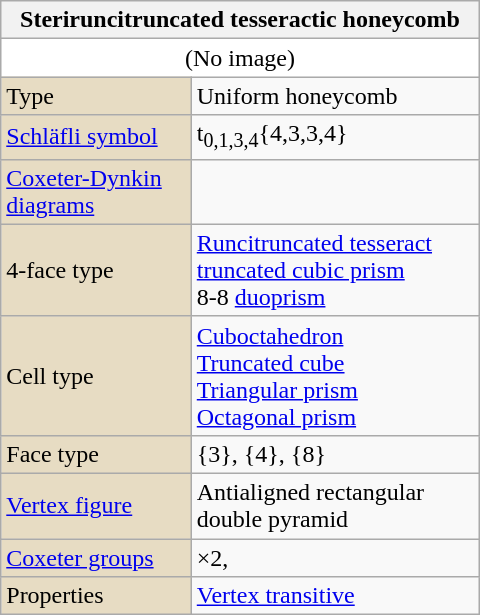<table class="wikitable" align="right" style="margin-left:10px" width="320">
<tr>
<th bgcolor=#e7dcc3 colspan=2>Steriruncitruncated tesseractic honeycomb</th>
</tr>
<tr>
<td bgcolor=#ffffff align=center colspan=2>(No image)</td>
</tr>
<tr>
<td bgcolor=#e7dcc3>Type</td>
<td>Uniform honeycomb</td>
</tr>
<tr>
<td bgcolor=#e7dcc3><a href='#'>Schläfli symbol</a></td>
<td>t<sub>0,1,3,4</sub>{4,3,3,4}</td>
</tr>
<tr>
<td bgcolor=#e7dcc3><a href='#'>Coxeter-Dynkin diagrams</a></td>
<td></td>
</tr>
<tr>
<td bgcolor=#e7dcc3>4-face type</td>
<td><a href='#'>Runcitruncated tesseract</a> <br><a href='#'>truncated cubic prism</a> <br>8-8 <a href='#'>duoprism</a> </td>
</tr>
<tr>
<td bgcolor=#e7dcc3>Cell type</td>
<td><a href='#'>Cuboctahedron</a>  <br><a href='#'>Truncated cube</a>  <br><a href='#'>Triangular prism</a> <br><a href='#'>Octagonal prism</a> </td>
</tr>
<tr>
<td bgcolor=#e7dcc3>Face type</td>
<td>{3}, {4}, {8}</td>
</tr>
<tr>
<td bgcolor=#e7dcc3><a href='#'>Vertex figure</a></td>
<td>Antialigned rectangular double pyramid</td>
</tr>
<tr>
<td bgcolor=#e7dcc3><a href='#'>Coxeter groups</a></td>
<td>×2, </td>
</tr>
<tr>
<td bgcolor=#e7dcc3>Properties</td>
<td><a href='#'>Vertex transitive</a></td>
</tr>
</table>
